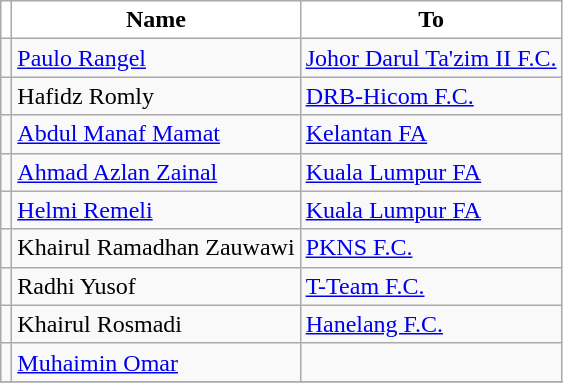<table class="wikitable sortable">
<tr>
<th style="background:White; color:Black;"></th>
<th style="background:White; color:Black;">Name</th>
<th style="background:White; color:Black;">To</th>
</tr>
<tr>
<td></td>
<td> <a href='#'>Paulo Rangel</a></td>
<td> <a href='#'>Johor Darul Ta'zim II F.C.</a></td>
</tr>
<tr>
<td></td>
<td> Hafidz Romly</td>
<td> <a href='#'>DRB-Hicom F.C.</a></td>
</tr>
<tr>
<td></td>
<td> <a href='#'>Abdul Manaf Mamat</a></td>
<td> <a href='#'>Kelantan FA</a></td>
</tr>
<tr>
<td></td>
<td> <a href='#'>Ahmad Azlan Zainal</a></td>
<td> <a href='#'>Kuala Lumpur FA</a></td>
</tr>
<tr>
<td></td>
<td> <a href='#'>Helmi Remeli</a></td>
<td> <a href='#'>Kuala Lumpur FA</a></td>
</tr>
<tr>
<td></td>
<td> Khairul Ramadhan Zauwawi</td>
<td> <a href='#'>PKNS F.C.</a></td>
</tr>
<tr>
<td></td>
<td> Radhi Yusof</td>
<td> <a href='#'>T-Team F.C.</a></td>
</tr>
<tr>
<td></td>
<td> Khairul Rosmadi</td>
<td> <a href='#'>Hanelang F.C.</a></td>
</tr>
<tr>
<td></td>
<td> <a href='#'>Muhaimin Omar</a></td>
<td></td>
</tr>
<tr>
</tr>
</table>
